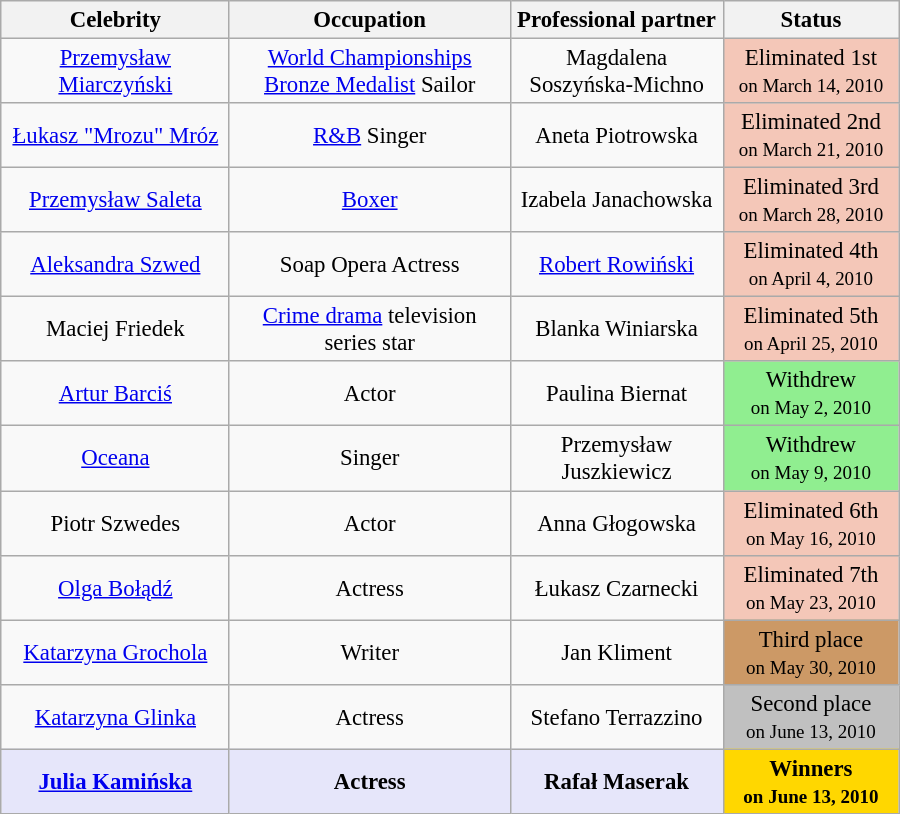<table class="wikitable" style="margin:auto; text-align:center; font-size:95%;">
<tr>
<th style="width:145px;">Celebrity</th>
<th style="width:180px;">Occupation</th>
<th style="width:135px;">Professional partner</th>
<th style="width:110px;">Status</th>
</tr>
<tr>
<td><a href='#'>Przemysław Miarczyński</a></td>
<td><a href='#'>World Championships Bronze Medalist</a> Sailor</td>
<td>Magdalena Soszyńska-Michno</td>
<td style="background:#f4c7b8;">Eliminated 1st<br><small>on March 14, 2010</small></td>
</tr>
<tr>
<td><a href='#'>Łukasz "Mrozu" Mróz</a></td>
<td><a href='#'>R&B</a> Singer</td>
<td>Aneta Piotrowska</td>
<td style="background:#f4c7b8;">Eliminated 2nd<br><small>on March 21, 2010</small></td>
</tr>
<tr>
<td><a href='#'>Przemysław Saleta</a></td>
<td><a href='#'>Boxer</a></td>
<td>Izabela Janachowska</td>
<td style="background:#f4c7b8;">Eliminated 3rd<br><small>on March 28, 2010</small></td>
</tr>
<tr>
<td><a href='#'>Aleksandra Szwed</a></td>
<td>Soap Opera Actress</td>
<td><a href='#'>Robert Rowiński</a></td>
<td style="background:#f4c7b8;">Eliminated 4th<br><small>on April 4, 2010</small></td>
</tr>
<tr>
<td>Maciej Friedek</td>
<td><a href='#'>Crime drama</a> television series star</td>
<td>Blanka Winiarska</td>
<td style="background:#f4c7b8;">Eliminated 5th<br><small>on April 25, 2010</small></td>
</tr>
<tr>
<td><a href='#'>Artur Barciś</a></td>
<td>Actor</td>
<td>Paulina Biernat</td>
<td style="background:lightgreen;">Withdrew<br><small>on May 2, 2010</small></td>
</tr>
<tr>
<td><a href='#'>Oceana</a></td>
<td>Singer</td>
<td>Przemysław Juszkiewicz</td>
<td style="background:lightgreen;">Withdrew<br><small>on May 9, 2010</small></td>
</tr>
<tr>
<td>Piotr Szwedes</td>
<td>Actor</td>
<td>Anna Głogowska</td>
<td style="background:#f4c7b8;">Eliminated 6th<br><small>on May 16, 2010</small></td>
</tr>
<tr>
<td><a href='#'>Olga Bołądź</a></td>
<td>Actress</td>
<td>Łukasz Czarnecki</td>
<td style="background:#f4c7b8;">Eliminated 7th<br><small>on May 23, 2010</small></td>
</tr>
<tr>
<td><a href='#'>Katarzyna Grochola</a></td>
<td>Writer</td>
<td>Jan Kliment</td>
<td style="background:#c96;">Third place<br><small>on May 30, 2010</small></td>
</tr>
<tr>
<td><a href='#'>Katarzyna Glinka</a></td>
<td>Actress</td>
<td>Stefano Terrazzino</td>
<td style="background:silver;">Second place<br><small>on June 13, 2010</small></td>
</tr>
<tr>
<td style="background:lavender;"><strong><a href='#'>Julia Kamińska</a></strong></td>
<td style="background:lavender;"><strong>Actress</strong></td>
<td style="background:lavender;"><strong>Rafał Maserak</strong></td>
<td style="background:gold;"><strong>Winners<br><small>on June 13, 2010</small></strong></td>
</tr>
</table>
